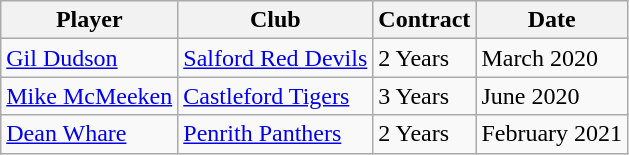<table class="wikitable">
<tr>
<th>Player</th>
<th>Club</th>
<th>Contract</th>
<th>Date</th>
</tr>
<tr>
<td> <a href='#'>Gil Dudson</a></td>
<td> <a href='#'>Salford Red Devils</a></td>
<td>2 Years</td>
<td>March 2020</td>
</tr>
<tr>
<td> <a href='#'>Mike McMeeken</a></td>
<td> <a href='#'>Castleford Tigers</a></td>
<td>3 Years</td>
<td>June 2020</td>
</tr>
<tr>
<td> <a href='#'>Dean Whare</a></td>
<td> <a href='#'>Penrith Panthers</a></td>
<td>2 Years</td>
<td>February 2021</td>
</tr>
</table>
